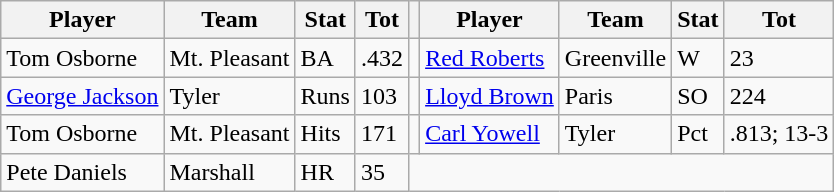<table class="wikitable">
<tr>
<th>Player</th>
<th>Team</th>
<th>Stat</th>
<th>Tot</th>
<th></th>
<th>Player</th>
<th>Team</th>
<th>Stat</th>
<th>Tot</th>
</tr>
<tr>
<td>Tom Osborne</td>
<td>Mt. Pleasant</td>
<td>BA</td>
<td>.432</td>
<td></td>
<td><a href='#'>Red Roberts</a></td>
<td>Greenville</td>
<td>W</td>
<td>23</td>
</tr>
<tr>
<td><a href='#'>George Jackson</a></td>
<td>Tyler</td>
<td>Runs</td>
<td>103</td>
<td></td>
<td><a href='#'>Lloyd Brown</a></td>
<td>Paris</td>
<td>SO</td>
<td>224</td>
</tr>
<tr>
<td>Tom Osborne</td>
<td>Mt. Pleasant</td>
<td>Hits</td>
<td>171</td>
<td></td>
<td><a href='#'>Carl Yowell</a></td>
<td>Tyler</td>
<td>Pct</td>
<td>.813; 13-3</td>
</tr>
<tr>
<td>Pete Daniels</td>
<td>Marshall</td>
<td>HR</td>
<td>35</td>
</tr>
</table>
